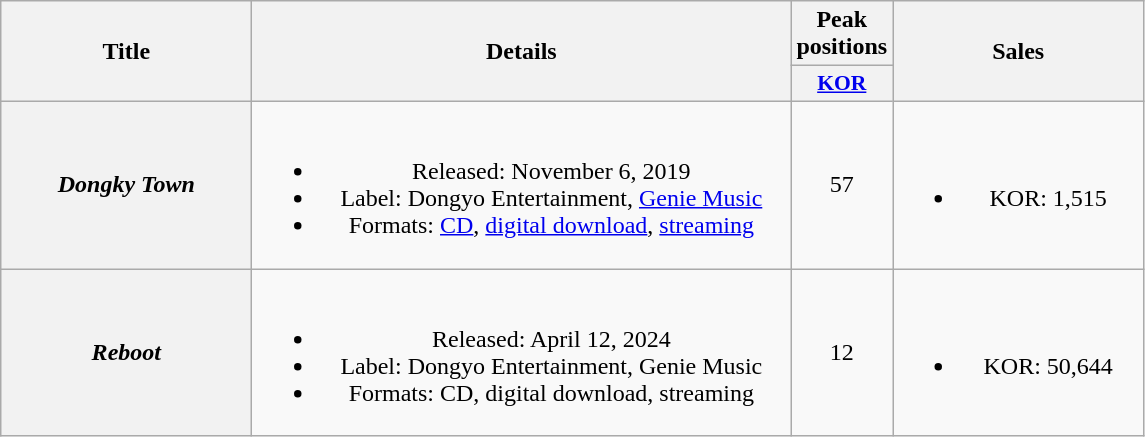<table class="wikitable plainrowheaders" style="text-align:center;">
<tr>
<th scope="col" rowspan="2" style="width:10em;">Title</th>
<th scope="col" rowspan="2" style="width:22em;">Details</th>
<th scope="col">Peak<br>positions</th>
<th scope="col" rowspan="2" style="width:10em;">Sales</th>
</tr>
<tr>
<th scope="col" style="width:2.2em;font-size:90%;"><a href='#'>KOR</a><br></th>
</tr>
<tr>
<th scope="row"><em>Dongky Town</em></th>
<td><br><ul><li>Released: November 6, 2019</li><li>Label: Dongyo Entertainment, <a href='#'>Genie Music</a></li><li>Formats: <a href='#'>CD</a>, <a href='#'>digital download</a>, <a href='#'>streaming</a></li></ul></td>
<td>57</td>
<td><br><ul><li>KOR: 1,515</li></ul></td>
</tr>
<tr>
<th scope="row"><em>Reboot</em></th>
<td><br><ul><li>Released: April 12, 2024</li><li>Label: Dongyo Entertainment, Genie Music</li><li>Formats: CD, digital download, streaming</li></ul></td>
<td>12</td>
<td><br><ul><li>KOR: 50,644</li></ul></td>
</tr>
</table>
